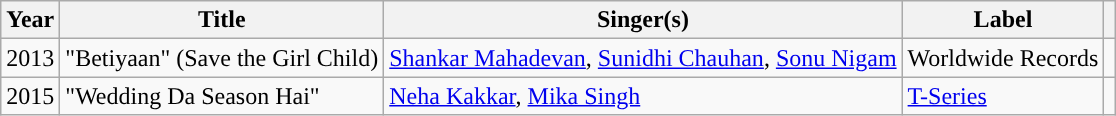<table class="wikitable plainrowheaders sortable">
<tr>
<th scope="col">Year</th>
<th scope="col">Title</th>
<th scope="col">Singer(s)</th>
<th scope="col">Label</th>
<th scope="col" class="unsortable"></th>
</tr>
<tr>
<td>2013</td>
<td>"Betiyaan" (Save the Girl Child)</td>
<td><a href='#'>Shankar Mahadevan</a>, <a href='#'>Sunidhi Chauhan</a>, <a href='#'>Sonu Nigam</a></td>
<td>Worldwide Records</td>
<td></td>
</tr>
<tr>
<td>2015</td>
<td>"Wedding Da Season Hai"</td>
<td><a href='#'>Neha Kakkar</a>, <a href='#'>Mika Singh</a></td>
<td><a href='#'>T-Series</a></td>
<td></td>
</tr>
</table>
